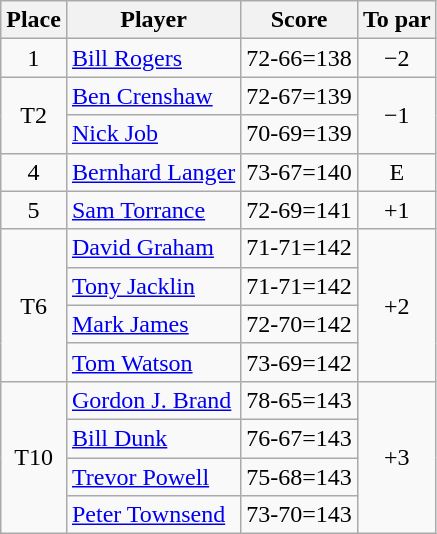<table class="wikitable">
<tr>
<th>Place</th>
<th>Player</th>
<th>Score</th>
<th>To par</th>
</tr>
<tr>
<td align=center>1</td>
<td> <a href='#'>Bill Rogers</a></td>
<td align=center>72-66=138</td>
<td align=center>−2</td>
</tr>
<tr>
<td rowspan="2" align=center>T2</td>
<td> <a href='#'>Ben Crenshaw</a></td>
<td align=center>72-67=139</td>
<td rowspan="2" align=center>−1</td>
</tr>
<tr>
<td> <a href='#'>Nick Job</a></td>
<td align=center>70-69=139</td>
</tr>
<tr>
<td align=center>4</td>
<td> <a href='#'>Bernhard Langer</a></td>
<td align=center>73-67=140</td>
<td align=center>E</td>
</tr>
<tr>
<td align=center>5</td>
<td> <a href='#'>Sam Torrance</a></td>
<td align=center>72-69=141</td>
<td align=center>+1</td>
</tr>
<tr>
<td rowspan="4" align=center>T6</td>
<td> <a href='#'>David Graham</a></td>
<td align=center>71-71=142</td>
<td rowspan="4" align=center>+2</td>
</tr>
<tr>
<td> <a href='#'>Tony Jacklin</a></td>
<td align=center>71-71=142</td>
</tr>
<tr>
<td> <a href='#'>Mark James</a></td>
<td align=center>72-70=142</td>
</tr>
<tr>
<td> <a href='#'>Tom Watson</a></td>
<td align=center>73-69=142</td>
</tr>
<tr>
<td rowspan="4" align=center>T10</td>
<td> <a href='#'>Gordon J. Brand</a></td>
<td align=center>78-65=143</td>
<td rowspan="4" align=center>+3</td>
</tr>
<tr>
<td> <a href='#'>Bill Dunk</a></td>
<td align=center>76-67=143</td>
</tr>
<tr>
<td> <a href='#'>Trevor Powell</a></td>
<td align=center>75-68=143</td>
</tr>
<tr>
<td> <a href='#'>Peter Townsend</a></td>
<td align=center>73-70=143</td>
</tr>
</table>
